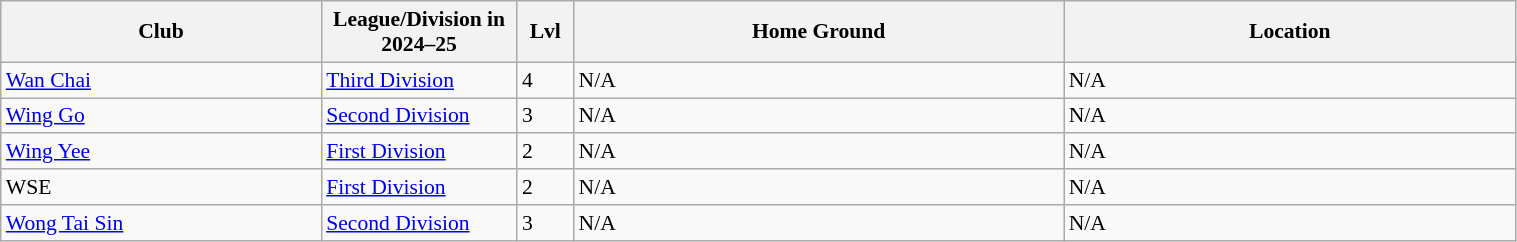<table class="wikitable sortable" width=80% style="font-size:90%">
<tr>
<th width=17%><strong>Club</strong></th>
<th width=10%><strong>League/Division in 2024–25</strong></th>
<th width=3%><strong>Lvl</strong></th>
<th width=26%><strong>Home Ground</strong></th>
<th width=24%><strong>Location</strong></th>
</tr>
<tr>
<td><a href='#'>Wan Chai</a></td>
<td><a href='#'>Third Division</a></td>
<td>4</td>
<td>N/A</td>
<td>N/A</td>
</tr>
<tr>
<td><a href='#'>Wing Go</a></td>
<td><a href='#'>Second Division</a></td>
<td>3</td>
<td>N/A</td>
<td>N/A</td>
</tr>
<tr>
<td><a href='#'>Wing Yee</a></td>
<td><a href='#'>First Division</a></td>
<td>2</td>
<td>N/A</td>
<td>N/A</td>
</tr>
<tr>
<td>WSE</td>
<td><a href='#'>First Division</a></td>
<td>2</td>
<td>N/A</td>
<td>N/A</td>
</tr>
<tr>
<td><a href='#'>Wong Tai Sin</a></td>
<td><a href='#'>Second Division</a></td>
<td>3</td>
<td>N/A</td>
<td>N/A</td>
</tr>
</table>
